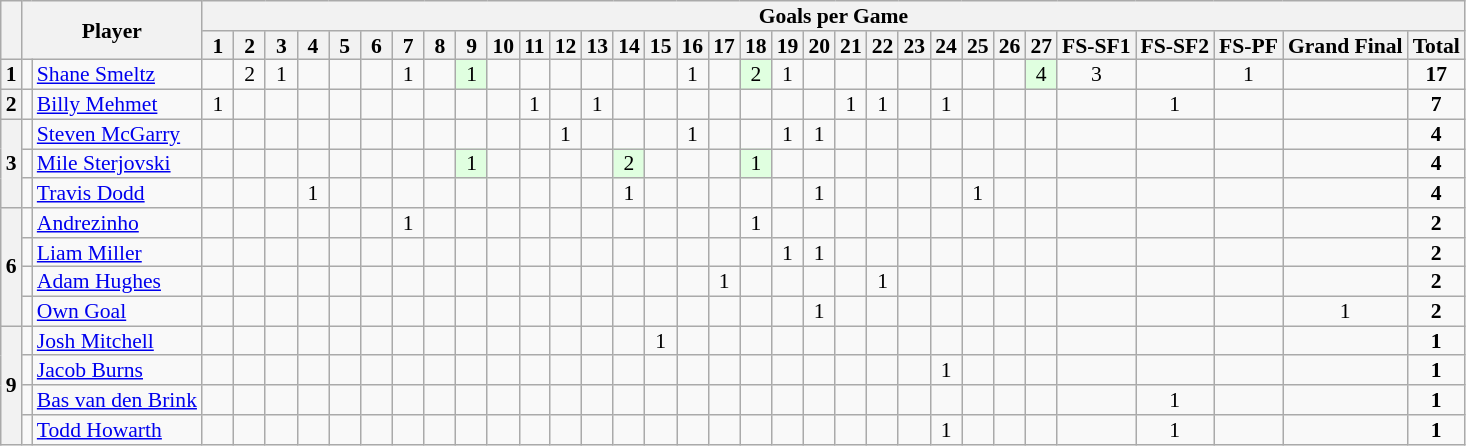<table class="wikitable" style="text-align:center; line-height: 90%; font-size:90%;">
<tr>
<th rowspan="2"></th>
<th rowspan="2" colspan="2">Player</th>
<th colspan="32">Goals per Game</th>
</tr>
<tr>
<th> 1 </th>
<th> 2 </th>
<th> 3 </th>
<th> 4 </th>
<th> 5 </th>
<th> 6 </th>
<th> 7 </th>
<th> 8 </th>
<th> 9 </th>
<th>10</th>
<th>11</th>
<th>12</th>
<th>13</th>
<th>14</th>
<th>15</th>
<th>16</th>
<th>17</th>
<th>18</th>
<th>19</th>
<th>20</th>
<th>21</th>
<th>22</th>
<th>23</th>
<th>24</th>
<th>25</th>
<th>26</th>
<th>27</th>
<th>FS-SF1</th>
<th>FS-SF2</th>
<th>FS-PF</th>
<th>Grand Final</th>
<th>Total</th>
</tr>
<tr>
<th>1</th>
<td></td>
<td style="text-align:left;"><a href='#'>Shane Smeltz</a></td>
<td></td>
<td>2</td>
<td>1</td>
<td></td>
<td></td>
<td></td>
<td>1</td>
<td></td>
<td style=background:#e0ffe0>1</td>
<td></td>
<td></td>
<td></td>
<td></td>
<td></td>
<td></td>
<td>1</td>
<td></td>
<td style=background:#e0ffe0>2</td>
<td>1</td>
<td></td>
<td></td>
<td></td>
<td></td>
<td></td>
<td></td>
<td></td>
<td style=background:#e0ffe0>4</td>
<td>3</td>
<td></td>
<td>1</td>
<td></td>
<td><strong>17</strong></td>
</tr>
<tr>
<th>2</th>
<td></td>
<td style="text-align:left;"><a href='#'>Billy Mehmet</a></td>
<td>1</td>
<td></td>
<td></td>
<td></td>
<td></td>
<td></td>
<td></td>
<td></td>
<td></td>
<td></td>
<td>1</td>
<td></td>
<td>1</td>
<td></td>
<td></td>
<td></td>
<td></td>
<td></td>
<td></td>
<td></td>
<td>1</td>
<td>1</td>
<td></td>
<td>1</td>
<td></td>
<td></td>
<td></td>
<td></td>
<td>1</td>
<td></td>
<td></td>
<td><strong>7</strong></td>
</tr>
<tr>
<th rowspan="3">3</th>
<td></td>
<td style="text-align:left;"><a href='#'>Steven McGarry</a></td>
<td></td>
<td></td>
<td></td>
<td></td>
<td></td>
<td></td>
<td></td>
<td></td>
<td></td>
<td></td>
<td></td>
<td>1</td>
<td></td>
<td></td>
<td></td>
<td>1</td>
<td></td>
<td></td>
<td>1</td>
<td>1</td>
<td></td>
<td></td>
<td></td>
<td></td>
<td></td>
<td></td>
<td></td>
<td></td>
<td></td>
<td></td>
<td></td>
<td><strong>4</strong></td>
</tr>
<tr>
<td></td>
<td style="text-align:left;"><a href='#'>Mile Sterjovski</a></td>
<td></td>
<td></td>
<td></td>
<td></td>
<td></td>
<td></td>
<td></td>
<td></td>
<td style=background:#e0ffe0>1</td>
<td></td>
<td></td>
<td></td>
<td></td>
<td style=background:#e0ffe0>2</td>
<td></td>
<td></td>
<td></td>
<td style=background:#e0ffe0>1</td>
<td></td>
<td></td>
<td></td>
<td></td>
<td></td>
<td></td>
<td></td>
<td></td>
<td></td>
<td></td>
<td></td>
<td></td>
<td></td>
<td><strong>4</strong></td>
</tr>
<tr>
<td></td>
<td style="text-align:left;"><a href='#'>Travis Dodd</a></td>
<td></td>
<td></td>
<td></td>
<td>1</td>
<td></td>
<td></td>
<td></td>
<td></td>
<td></td>
<td></td>
<td></td>
<td></td>
<td></td>
<td>1</td>
<td></td>
<td></td>
<td></td>
<td></td>
<td></td>
<td>1</td>
<td></td>
<td></td>
<td></td>
<td></td>
<td>1</td>
<td></td>
<td></td>
<td></td>
<td></td>
<td></td>
<td></td>
<td><strong>4</strong></td>
</tr>
<tr>
<th rowspan="4">6</th>
<td></td>
<td style="text-align:left;"><a href='#'>Andrezinho</a></td>
<td></td>
<td></td>
<td></td>
<td></td>
<td></td>
<td></td>
<td>1</td>
<td></td>
<td></td>
<td></td>
<td></td>
<td></td>
<td></td>
<td></td>
<td></td>
<td></td>
<td></td>
<td>1</td>
<td></td>
<td></td>
<td></td>
<td></td>
<td></td>
<td></td>
<td></td>
<td></td>
<td></td>
<td></td>
<td></td>
<td></td>
<td></td>
<td><strong>2</strong></td>
</tr>
<tr>
<td></td>
<td style="text-align:left;"><a href='#'>Liam Miller</a></td>
<td></td>
<td></td>
<td></td>
<td></td>
<td></td>
<td></td>
<td></td>
<td></td>
<td></td>
<td></td>
<td></td>
<td></td>
<td></td>
<td></td>
<td></td>
<td></td>
<td></td>
<td></td>
<td>1</td>
<td>1</td>
<td></td>
<td></td>
<td></td>
<td></td>
<td></td>
<td></td>
<td></td>
<td></td>
<td></td>
<td></td>
<td></td>
<td><strong>2</strong></td>
</tr>
<tr>
<td></td>
<td style="text-align:left;"><a href='#'>Adam Hughes</a></td>
<td></td>
<td></td>
<td></td>
<td></td>
<td></td>
<td></td>
<td></td>
<td></td>
<td></td>
<td></td>
<td></td>
<td></td>
<td></td>
<td></td>
<td></td>
<td></td>
<td>1</td>
<td></td>
<td></td>
<td></td>
<td></td>
<td>1</td>
<td></td>
<td></td>
<td></td>
<td></td>
<td></td>
<td></td>
<td></td>
<td></td>
<td></td>
<td><strong>2</strong></td>
</tr>
<tr>
<td></td>
<td style="text-align:left;"><a href='#'>Own Goal</a></td>
<td></td>
<td></td>
<td></td>
<td></td>
<td></td>
<td></td>
<td></td>
<td></td>
<td></td>
<td></td>
<td></td>
<td></td>
<td></td>
<td></td>
<td></td>
<td></td>
<td></td>
<td></td>
<td></td>
<td>1</td>
<td></td>
<td></td>
<td></td>
<td></td>
<td></td>
<td></td>
<td></td>
<td></td>
<td></td>
<td></td>
<td>1</td>
<td><strong>2</strong></td>
</tr>
<tr>
<th rowspan="4">9</th>
<td></td>
<td style="text-align:left;"><a href='#'>Josh Mitchell</a></td>
<td></td>
<td></td>
<td></td>
<td></td>
<td></td>
<td></td>
<td></td>
<td></td>
<td></td>
<td></td>
<td></td>
<td></td>
<td></td>
<td></td>
<td>1</td>
<td></td>
<td></td>
<td></td>
<td></td>
<td></td>
<td></td>
<td></td>
<td></td>
<td></td>
<td></td>
<td></td>
<td></td>
<td></td>
<td></td>
<td></td>
<td></td>
<td><strong>1</strong></td>
</tr>
<tr>
<td></td>
<td style="text-align:left;"><a href='#'>Jacob Burns</a></td>
<td></td>
<td></td>
<td></td>
<td></td>
<td></td>
<td></td>
<td></td>
<td></td>
<td></td>
<td></td>
<td></td>
<td></td>
<td></td>
<td></td>
<td></td>
<td></td>
<td></td>
<td></td>
<td></td>
<td></td>
<td></td>
<td></td>
<td></td>
<td>1</td>
<td></td>
<td></td>
<td></td>
<td></td>
<td></td>
<td></td>
<td></td>
<td><strong>1</strong></td>
</tr>
<tr>
<td></td>
<td style="text-align:left;"><a href='#'>Bas van den Brink</a></td>
<td></td>
<td></td>
<td></td>
<td></td>
<td></td>
<td></td>
<td></td>
<td></td>
<td></td>
<td></td>
<td></td>
<td></td>
<td></td>
<td></td>
<td></td>
<td></td>
<td></td>
<td></td>
<td></td>
<td></td>
<td></td>
<td></td>
<td></td>
<td></td>
<td></td>
<td></td>
<td></td>
<td></td>
<td>1</td>
<td></td>
<td></td>
<td><strong>1</strong></td>
</tr>
<tr>
<td></td>
<td style="text-align:left;"><a href='#'>Todd Howarth</a></td>
<td></td>
<td></td>
<td></td>
<td></td>
<td></td>
<td></td>
<td></td>
<td></td>
<td></td>
<td></td>
<td></td>
<td></td>
<td></td>
<td></td>
<td></td>
<td></td>
<td></td>
<td></td>
<td></td>
<td></td>
<td></td>
<td></td>
<td></td>
<td>1</td>
<td></td>
<td></td>
<td></td>
<td></td>
<td>1</td>
<td></td>
<td></td>
<td><strong>1</strong></td>
</tr>
</table>
